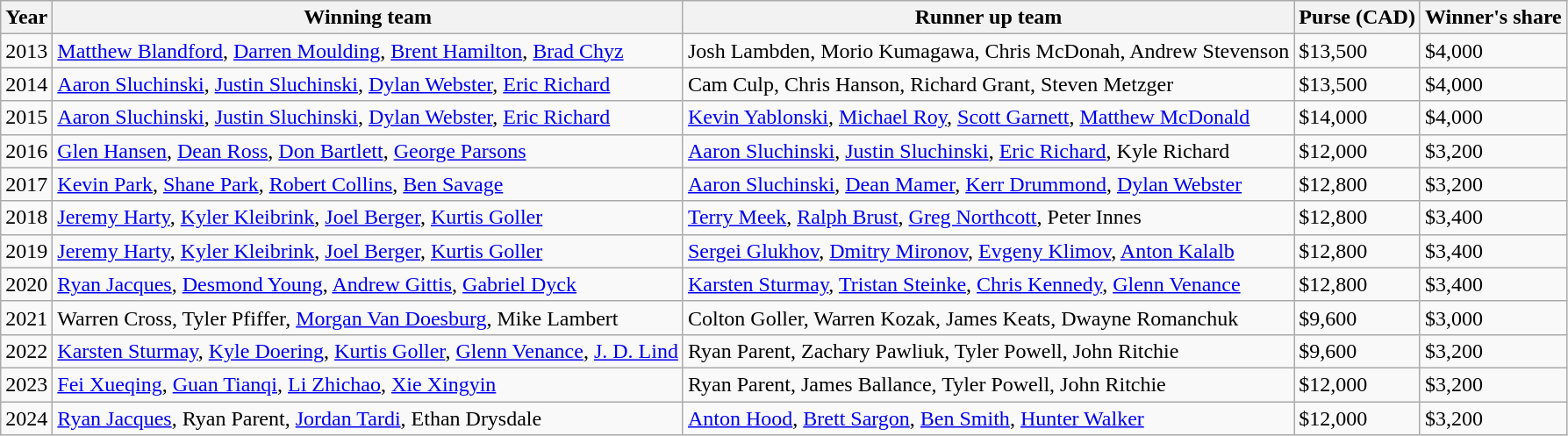<table class="wikitable">
<tr>
<th scope="col">Year</th>
<th scope="col">Winning team</th>
<th scope="col">Runner up team</th>
<th scope="col">Purse (CAD)</th>
<th scope="col">Winner's share</th>
</tr>
<tr>
<td>2013</td>
<td> <a href='#'>Matthew Blandford</a>, <a href='#'>Darren Moulding</a>, <a href='#'>Brent Hamilton</a>, <a href='#'>Brad Chyz</a></td>
<td> Josh Lambden, Morio Kumagawa, Chris McDonah, Andrew Stevenson</td>
<td>$13,500</td>
<td>$4,000</td>
</tr>
<tr>
<td>2014</td>
<td> <a href='#'>Aaron Sluchinski</a>, <a href='#'>Justin Sluchinski</a>, <a href='#'>Dylan Webster</a>, <a href='#'>Eric Richard</a></td>
<td> Cam Culp, Chris Hanson, Richard Grant, Steven Metzger</td>
<td>$13,500</td>
<td>$4,000</td>
</tr>
<tr>
<td>2015</td>
<td> <a href='#'>Aaron Sluchinski</a>, <a href='#'>Justin Sluchinski</a>, <a href='#'>Dylan Webster</a>, <a href='#'>Eric Richard</a></td>
<td> <a href='#'>Kevin Yablonski</a>, <a href='#'>Michael Roy</a>, <a href='#'>Scott Garnett</a>, <a href='#'>Matthew McDonald</a></td>
<td>$14,000</td>
<td>$4,000</td>
</tr>
<tr>
<td>2016</td>
<td> <a href='#'>Glen Hansen</a>, <a href='#'>Dean Ross</a>, <a href='#'>Don Bartlett</a>, <a href='#'>George Parsons</a></td>
<td> <a href='#'>Aaron Sluchinski</a>, <a href='#'>Justin Sluchinski</a>, <a href='#'>Eric Richard</a>, Kyle Richard</td>
<td>$12,000</td>
<td>$3,200</td>
</tr>
<tr>
<td>2017</td>
<td> <a href='#'>Kevin Park</a>, <a href='#'>Shane Park</a>, <a href='#'>Robert Collins</a>, <a href='#'>Ben Savage</a></td>
<td> <a href='#'>Aaron Sluchinski</a>, <a href='#'>Dean Mamer</a>, <a href='#'>Kerr Drummond</a>, <a href='#'>Dylan Webster</a></td>
<td>$12,800</td>
<td>$3,200</td>
</tr>
<tr>
<td>2018</td>
<td> <a href='#'>Jeremy Harty</a>, <a href='#'>Kyler Kleibrink</a>, <a href='#'>Joel Berger</a>, <a href='#'>Kurtis Goller</a></td>
<td> <a href='#'>Terry Meek</a>, <a href='#'>Ralph Brust</a>, <a href='#'>Greg Northcott</a>, Peter Innes</td>
<td>$12,800</td>
<td>$3,400</td>
</tr>
<tr>
<td>2019</td>
<td> <a href='#'>Jeremy Harty</a>, <a href='#'>Kyler Kleibrink</a>, <a href='#'>Joel Berger</a>, <a href='#'>Kurtis Goller</a></td>
<td> <a href='#'>Sergei Glukhov</a>, <a href='#'>Dmitry Mironov</a>, <a href='#'>Evgeny Klimov</a>, <a href='#'>Anton Kalalb</a></td>
<td>$12,800</td>
<td>$3,400</td>
</tr>
<tr>
<td>2020</td>
<td> <a href='#'>Ryan Jacques</a>, <a href='#'>Desmond Young</a>, <a href='#'>Andrew Gittis</a>, <a href='#'>Gabriel Dyck</a></td>
<td> <a href='#'>Karsten Sturmay</a>, <a href='#'>Tristan Steinke</a>, <a href='#'>Chris Kennedy</a>, <a href='#'>Glenn Venance</a></td>
<td>$12,800</td>
<td>$3,400</td>
</tr>
<tr>
<td>2021</td>
<td> Warren Cross, Tyler Pfiffer, <a href='#'>Morgan Van Doesburg</a>, Mike Lambert</td>
<td> Colton Goller, Warren Kozak, James Keats, Dwayne Romanchuk</td>
<td>$9,600</td>
<td>$3,000</td>
</tr>
<tr>
<td>2022</td>
<td> <a href='#'>Karsten Sturmay</a>, <a href='#'>Kyle Doering</a>, <a href='#'>Kurtis Goller</a>, <a href='#'>Glenn Venance</a>, <a href='#'>J. D. Lind</a></td>
<td> Ryan Parent, Zachary Pawliuk, Tyler Powell, John Ritchie</td>
<td>$9,600</td>
<td>$3,200</td>
</tr>
<tr>
<td>2023</td>
<td> <a href='#'>Fei Xueqing</a>, <a href='#'>Guan Tianqi</a>, <a href='#'>Li Zhichao</a>, <a href='#'>Xie Xingyin</a></td>
<td> Ryan Parent, James Ballance, Tyler Powell, John Ritchie</td>
<td>$12,000</td>
<td>$3,200</td>
</tr>
<tr>
<td>2024</td>
<td> <a href='#'>Ryan Jacques</a>, Ryan Parent, <a href='#'>Jordan Tardi</a>, Ethan Drysdale</td>
<td> <a href='#'>Anton Hood</a>, <a href='#'>Brett Sargon</a>, <a href='#'>Ben Smith</a>, <a href='#'>Hunter Walker</a></td>
<td>$12,000</td>
<td>$3,200</td>
</tr>
</table>
